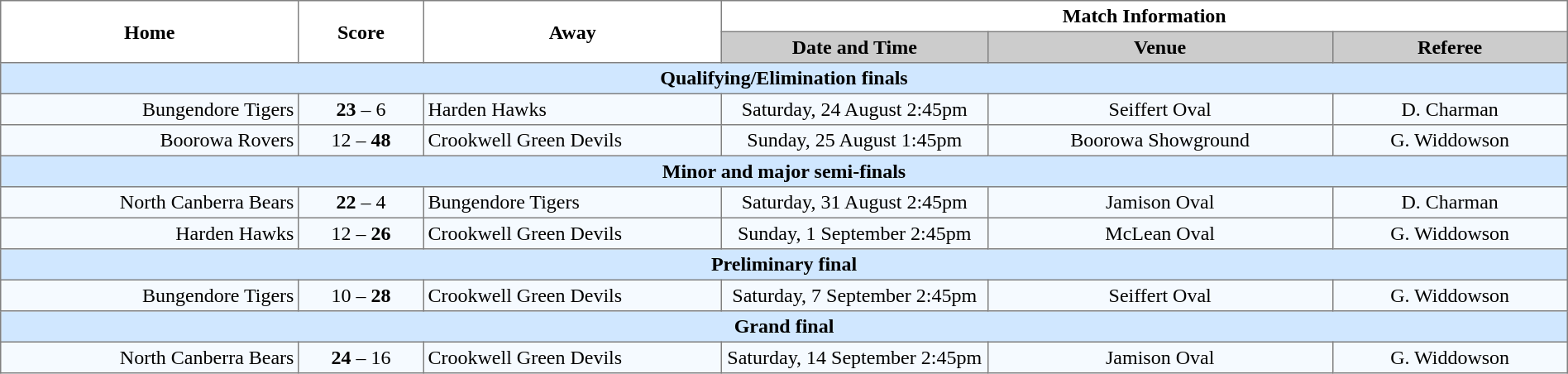<table border="1" cellpadding="3" cellspacing="0" width="100%" style="border-collapse:collapse;  text-align:center;">
<tr>
<th rowspan="2" width="19%">Home</th>
<th rowspan="2" width="8%">Score</th>
<th rowspan="2" width="19%">Away</th>
<th colspan="3">Match Information</th>
</tr>
<tr bgcolor="#CCCCCC">
<th width="17%">Date and Time</th>
<th width="22%">Venue</th>
<th width="50%">Referee</th>
</tr>
<tr style="background:#d0e7ff;">
<td colspan="6"><strong>Qualifying/Elimination finals</strong></td>
</tr>
<tr style="text-align:center; background:#f5faff;">
<td align="right">Bungendore Tigers </td>
<td><strong>23</strong> – 6</td>
<td align="left"> Harden Hawks</td>
<td>Saturday, 24 August 2:45pm</td>
<td>Seiffert Oval</td>
<td>D. Charman</td>
</tr>
<tr style="text-align:center; background:#f5faff;">
<td align="right">Boorowa Rovers <strong></strong></td>
<td>12 – <strong>48</strong></td>
<td align="left"> Crookwell Green Devils</td>
<td>Sunday, 25 August 1:45pm</td>
<td>Boorowa Showground</td>
<td>G. Widdowson</td>
</tr>
<tr style="background:#d0e7ff;">
<td colspan="6"><strong>Minor and major semi-finals</strong></td>
</tr>
<tr style="text-align:center; background:#f5faff;">
<td align="right">North Canberra Bears </td>
<td><strong>22</strong> – 4</td>
<td align="left"> Bungendore Tigers</td>
<td>Saturday, 31 August 2:45pm</td>
<td>Jamison Oval</td>
<td>D. Charman</td>
</tr>
<tr style="text-align:center; background:#f5faff;">
<td align="right">Harden Hawks </td>
<td>12 – <strong>26</strong></td>
<td align="left"> Crookwell Green Devils</td>
<td>Sunday, 1 September 2:45pm</td>
<td>McLean Oval</td>
<td>G. Widdowson</td>
</tr>
<tr style="background:#d0e7ff;">
<td colspan="6"><strong>Preliminary final</strong></td>
</tr>
<tr style="text-align:center; background:#f5faff;">
<td align="right">Bungendore Tigers </td>
<td>10 – <strong>28</strong></td>
<td align="left"> Crookwell Green Devils</td>
<td>Saturday, 7 September 2:45pm</td>
<td>Seiffert Oval</td>
<td>G. Widdowson</td>
</tr>
<tr style="background:#d0e7ff;">
<td colspan="6"><strong>Grand final</strong></td>
</tr>
<tr style="text-align:center; background:#f5faff;">
<td align="right">North Canberra Bears </td>
<td><strong>24</strong> – 16</td>
<td align="left"> Crookwell Green Devils</td>
<td>Saturday, 14 September 2:45pm</td>
<td>Jamison Oval</td>
<td>G. Widdowson</td>
</tr>
</table>
